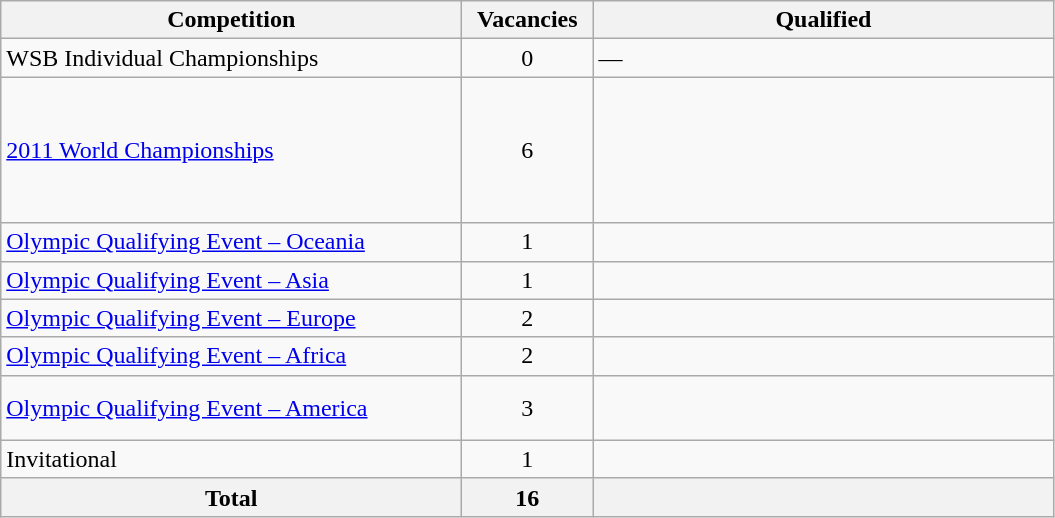<table class = "wikitable">
<tr>
<th width=300>Competition</th>
<th width=80>Vacancies</th>
<th width=300>Qualified</th>
</tr>
<tr>
<td>WSB Individual Championships</td>
<td align="center">0</td>
<td>—</td>
</tr>
<tr>
<td><a href='#'>2011 World Championships</a></td>
<td align="center">6</td>
<td><br><br><br><br><br></td>
</tr>
<tr>
<td><a href='#'>Olympic Qualifying Event – Oceania</a></td>
<td align="center">1</td>
<td></td>
</tr>
<tr>
<td><a href='#'>Olympic Qualifying Event – Asia</a></td>
<td align="center">1</td>
<td></td>
</tr>
<tr>
<td><a href='#'>Olympic Qualifying Event – Europe</a></td>
<td align="center">2</td>
<td><br></td>
</tr>
<tr>
<td><a href='#'>Olympic Qualifying Event – Africa</a></td>
<td align="center">2</td>
<td><br></td>
</tr>
<tr>
<td><a href='#'>Olympic Qualifying Event – America</a></td>
<td align="center">3</td>
<td><br><br></td>
</tr>
<tr>
<td>Invitational</td>
<td align="center">1</td>
<td></td>
</tr>
<tr>
<th>Total</th>
<th>16</th>
<th></th>
</tr>
</table>
